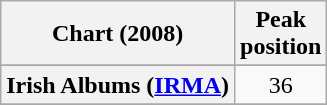<table class="wikitable sortable plainrowheaders" style="text-align:center">
<tr>
<th scope="col">Chart (2008)</th>
<th scope="col">Peak<br>position</th>
</tr>
<tr>
</tr>
<tr>
</tr>
<tr>
</tr>
<tr>
</tr>
<tr>
<th scope="row">Irish Albums (<a href='#'>IRMA</a>)</th>
<td>36</td>
</tr>
<tr>
</tr>
<tr>
</tr>
<tr>
</tr>
<tr>
</tr>
<tr>
</tr>
<tr>
</tr>
</table>
